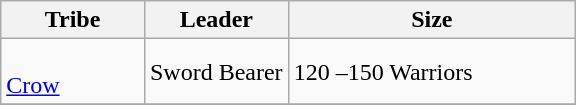<table class="wikitable">
<tr>
<th width=25%>Tribe</th>
<th width=25%>Leader</th>
<th>Size</th>
</tr>
<tr>
<td rowspan=1><br><a href='#'>Crow</a></td>
<td>Sword Bearer</td>
<td>120 –150 Warriors</td>
</tr>
<tr>
</tr>
</table>
